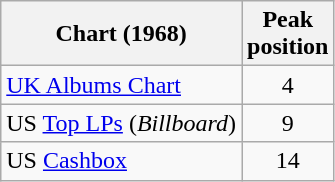<table class="wikitable">
<tr>
<th>Chart (1968)</th>
<th>Peak<br>position</th>
</tr>
<tr>
<td><a href='#'>UK Albums Chart</a></td>
<td align="center">4</td>
</tr>
<tr>
<td>US <a href='#'>Top LPs</a> (<em>Billboard</em>)</td>
<td align="center">9</td>
</tr>
<tr>
<td>US <a href='#'>Cashbox</a></td>
<td align="center">14</td>
</tr>
</table>
